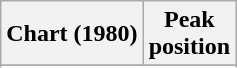<table class="wikitable sortable plainrowheaders" style="text-align:center">
<tr>
<th scope="col">Chart (1980)</th>
<th scope="col">Peak<br>position</th>
</tr>
<tr>
</tr>
<tr>
</tr>
<tr>
</tr>
<tr>
</tr>
</table>
